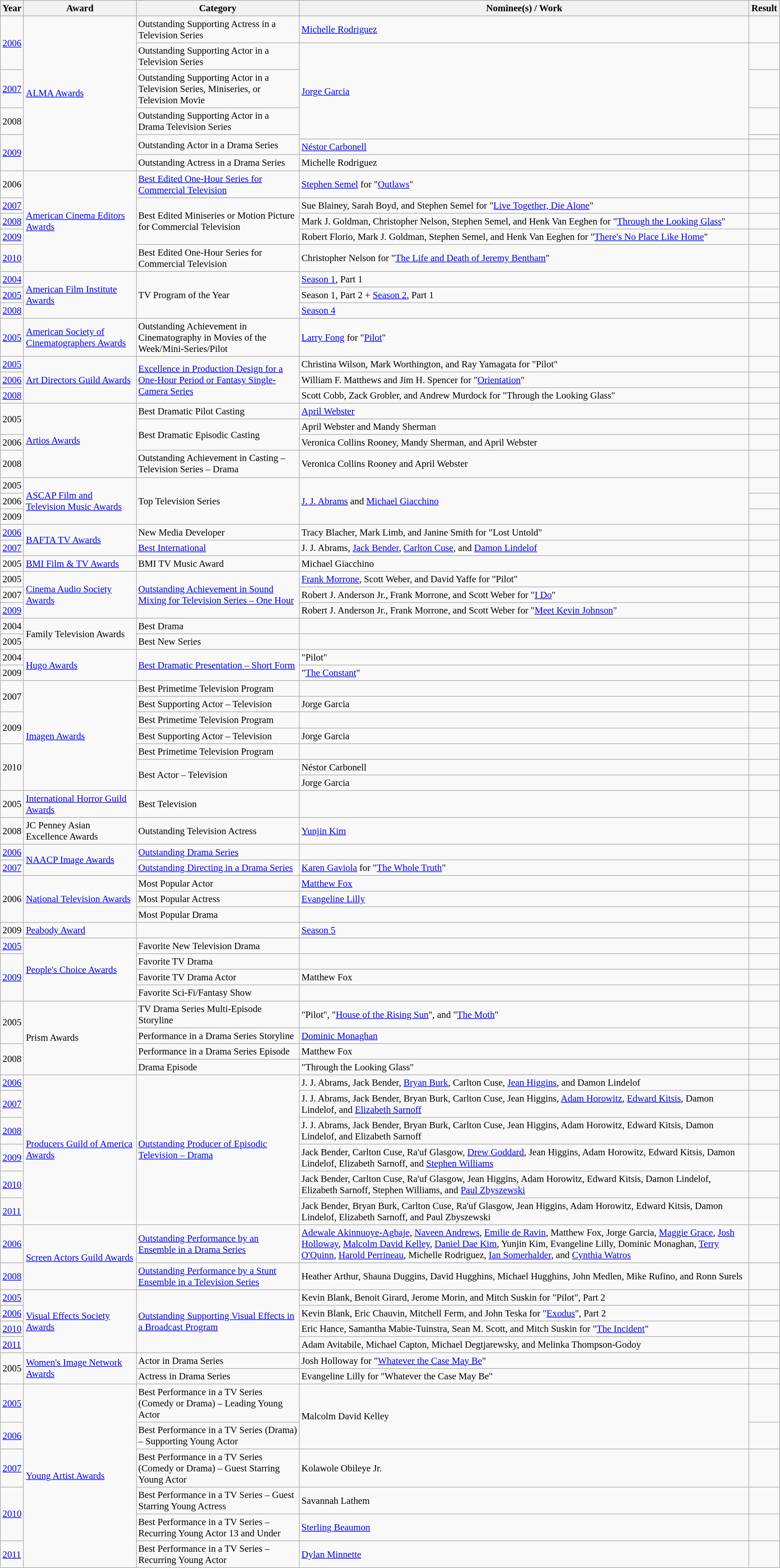<table class="wikitable sortable" style="font-size: 95%">
<tr>
<th>Year</th>
<th>Award</th>
<th>Category</th>
<th>Nominee(s) / Work</th>
<th>Result</th>
</tr>
<tr>
<td rowspan=2><a href='#'>2006</a></td>
<td rowspan=7><a href='#'>ALMA Awards</a></td>
<td>Outstanding Supporting Actress in a Television Series</td>
<td><a href='#'>Michelle Rodriguez</a></td>
<td></td>
</tr>
<tr>
<td>Outstanding Supporting Actor in a Television Series</td>
<td rowspan=4><a href='#'>Jorge Garcia</a></td>
<td></td>
</tr>
<tr>
<td><a href='#'>2007</a></td>
<td>Outstanding Supporting Actor in a Television Series, Miniseries, or Television Movie</td>
<td></td>
</tr>
<tr>
<td>2008</td>
<td>Outstanding Supporting Actor in a Drama Television Series</td>
<td></td>
</tr>
<tr>
<td rowspan=3><a href='#'>2009</a></td>
<td rowspan=2>Outstanding Actor in a Drama Series</td>
<td></td>
</tr>
<tr>
<td><a href='#'>Néstor Carbonell</a></td>
<td></td>
</tr>
<tr>
<td>Outstanding Actress in a Drama Series</td>
<td>Michelle Rodriguez</td>
<td></td>
</tr>
<tr>
<td>2006</td>
<td rowspan=5><a href='#'>American Cinema Editors Awards</a></td>
<td><a href='#'>Best Edited One-Hour Series for Commercial Television</a></td>
<td><a href='#'>Stephen Semel</a> for "<a href='#'>Outlaws</a>"</td>
<td></td>
</tr>
<tr>
<td><a href='#'>2007</a></td>
<td rowspan=3>Best Edited Miniseries or Motion Picture for Commercial Television</td>
<td>Sue Blainey, Sarah Boyd, and Stephen Semel for "<a href='#'>Live Together, Die Alone</a>"</td>
<td></td>
</tr>
<tr>
<td><a href='#'>2008</a></td>
<td>Mark J. Goldman, Christopher Nelson, Stephen Semel, and Henk Van Eeghen for "<a href='#'>Through the Looking Glass</a>"</td>
<td></td>
</tr>
<tr>
<td><a href='#'>2009</a></td>
<td>Robert Florio, Mark J. Goldman, Stephen Semel, and Henk Van Eeghen for "<a href='#'>There's No Place Like Home</a>"</td>
<td></td>
</tr>
<tr>
<td><a href='#'>2010</a></td>
<td>Best Edited One-Hour Series for Commercial Television</td>
<td>Christopher Nelson for "<a href='#'>The Life and Death of Jeremy Bentham</a>"</td>
<td></td>
</tr>
<tr>
<td><a href='#'>2004</a></td>
<td rowspan=3><a href='#'>American Film Institute Awards</a></td>
<td rowspan=3>TV Program of the Year</td>
<td><a href='#'>Season 1</a>, Part 1</td>
<td></td>
</tr>
<tr>
<td><a href='#'>2005</a></td>
<td>Season 1, Part 2 + <a href='#'>Season 2</a>, Part 1</td>
<td></td>
</tr>
<tr>
<td><a href='#'>2008</a></td>
<td><a href='#'>Season 4</a></td>
<td></td>
</tr>
<tr>
<td><a href='#'>2005</a></td>
<td><a href='#'>American Society of Cinematographers Awards</a></td>
<td>Outstanding Achievement in Cinematography in Movies of the Week/Mini-Series/Pilot</td>
<td><a href='#'>Larry Fong</a> for "<a href='#'>Pilot</a>"</td>
<td></td>
</tr>
<tr>
<td><a href='#'>2005</a></td>
<td rowspan=3><a href='#'>Art Directors Guild Awards</a></td>
<td rowspan=3><a href='#'>Excellence in Production Design for a One-Hour Period or Fantasy Single-Camera Series</a></td>
<td>Christina Wilson, Mark Worthington, and Ray Yamagata for "Pilot"</td>
<td></td>
</tr>
<tr>
<td><a href='#'>2006</a></td>
<td>William F. Matthews and Jim H. Spencer for "<a href='#'>Orientation</a>"</td>
<td></td>
</tr>
<tr>
<td><a href='#'>2008</a></td>
<td>Scott Cobb, Zack Grobler, and Andrew Murdock for "Through the Looking Glass"</td>
<td></td>
</tr>
<tr>
<td rowspan=2>2005</td>
<td rowspan=4><a href='#'>Artios Awards</a></td>
<td>Best Dramatic Pilot Casting</td>
<td><a href='#'>April Webster</a></td>
<td></td>
</tr>
<tr>
<td rowspan=2>Best Dramatic Episodic Casting</td>
<td>April Webster and Mandy Sherman</td>
<td></td>
</tr>
<tr>
<td>2006</td>
<td>Veronica Collins Rooney, Mandy Sherman, and April Webster</td>
<td></td>
</tr>
<tr>
<td>2008</td>
<td>Outstanding Achievement in Casting – Television Series – Drama</td>
<td>Veronica Collins Rooney and April Webster</td>
<td></td>
</tr>
<tr>
<td>2005</td>
<td rowspan=3><a href='#'>ASCAP Film and Television Music Awards</a></td>
<td rowspan=3>Top Television Series</td>
<td rowspan=3><a href='#'>J. J. Abrams</a> and <a href='#'>Michael Giacchino</a></td>
<td></td>
</tr>
<tr>
<td>2006</td>
<td></td>
</tr>
<tr>
<td>2009</td>
<td></td>
</tr>
<tr>
<td><a href='#'>2006</a></td>
<td rowspan=2><a href='#'>BAFTA TV Awards</a></td>
<td>New Media Developer</td>
<td>Tracy Blacher, Mark Limb, and Janine Smith for "Lost Untold"</td>
<td></td>
</tr>
<tr>
<td><a href='#'>2007</a></td>
<td><a href='#'>Best International</a></td>
<td>J. J. Abrams, <a href='#'>Jack Bender</a>, <a href='#'>Carlton Cuse</a>, and <a href='#'>Damon Lindelof</a></td>
<td></td>
</tr>
<tr>
<td>2005</td>
<td><a href='#'>BMI Film & TV Awards</a></td>
<td>BMI TV Music Award</td>
<td>Michael Giacchino</td>
<td></td>
</tr>
<tr>
<td>2005</td>
<td rowspan=3><a href='#'>Cinema Audio Society Awards</a></td>
<td rowspan=3><a href='#'>Outstanding Achievement in Sound Mixing for Television Series – One Hour</a></td>
<td><a href='#'>Frank Morrone</a>, Scott Weber, and David Yaffe for "Pilot"</td>
<td></td>
</tr>
<tr>
<td>2007</td>
<td>Robert J. Anderson Jr., Frank Morrone, and Scott Weber for "<a href='#'>I Do</a>"</td>
<td></td>
</tr>
<tr>
<td><a href='#'>2009</a></td>
<td>Robert J. Anderson Jr., Frank Morrone, and Scott Weber for "<a href='#'>Meet Kevin Johnson</a>"</td>
<td></td>
</tr>
<tr>
<td>2004</td>
<td rowspan=2>Family Television Awards</td>
<td>Best Drama</td>
<td></td>
<td></td>
</tr>
<tr>
<td>2005</td>
<td>Best New Series</td>
<td></td>
<td></td>
</tr>
<tr>
<td>2004</td>
<td rowspan=2><a href='#'>Hugo Awards</a></td>
<td rowspan=2><a href='#'>Best Dramatic Presentation – Short Form</a></td>
<td>"Pilot"</td>
<td></td>
</tr>
<tr>
<td>2009</td>
<td>"<a href='#'>The Constant</a>"</td>
<td></td>
</tr>
<tr>
<td rowspan=2>2007</td>
<td rowspan=7><a href='#'>Imagen Awards</a></td>
<td>Best Primetime Television Program</td>
<td></td>
<td></td>
</tr>
<tr>
<td>Best Supporting Actor – Television</td>
<td>Jorge Garcia</td>
<td></td>
</tr>
<tr>
<td rowspan=2>2009</td>
<td>Best Primetime Television Program</td>
<td></td>
<td></td>
</tr>
<tr>
<td>Best Supporting Actor – Television</td>
<td>Jorge Garcia</td>
<td></td>
</tr>
<tr>
<td rowspan=3>2010</td>
<td>Best Primetime Television Program</td>
<td></td>
<td></td>
</tr>
<tr>
<td rowspan=2>Best Actor – Television</td>
<td>Néstor Carbonell</td>
<td></td>
</tr>
<tr>
<td>Jorge Garcia</td>
<td></td>
</tr>
<tr>
<td>2005</td>
<td><a href='#'>International Horror Guild Awards</a></td>
<td>Best Television</td>
<td></td>
<td></td>
</tr>
<tr>
<td>2008</td>
<td>JC Penney Asian Excellence Awards</td>
<td>Outstanding Television Actress</td>
<td><a href='#'>Yunjin Kim</a></td>
<td></td>
</tr>
<tr>
<td><a href='#'>2006</a></td>
<td rowspan=2><a href='#'>NAACP Image Awards</a></td>
<td><a href='#'>Outstanding Drama Series</a></td>
<td></td>
<td></td>
</tr>
<tr>
<td><a href='#'>2007</a></td>
<td><a href='#'>Outstanding Directing in a Drama Series</a></td>
<td><a href='#'>Karen Gaviola</a> for "<a href='#'>The Whole Truth</a>"</td>
<td></td>
</tr>
<tr>
<td rowspan=3>2006</td>
<td rowspan=3><a href='#'>National Television Awards</a></td>
<td>Most Popular Actor</td>
<td><a href='#'>Matthew Fox</a></td>
<td></td>
</tr>
<tr>
<td>Most Popular Actress</td>
<td><a href='#'>Evangeline Lilly</a></td>
<td></td>
</tr>
<tr>
<td>Most Popular Drama</td>
<td></td>
<td></td>
</tr>
<tr>
<td>2009</td>
<td><a href='#'>Peabody Award</a></td>
<td></td>
<td><a href='#'>Season 5</a></td>
<td></td>
</tr>
<tr>
<td><a href='#'>2005</a></td>
<td rowspan=4><a href='#'>People's Choice Awards</a></td>
<td>Favorite New Television Drama</td>
<td></td>
<td></td>
</tr>
<tr>
<td rowspan=3><a href='#'>2009</a></td>
<td>Favorite TV Drama</td>
<td></td>
<td></td>
</tr>
<tr>
<td>Favorite TV Drama Actor</td>
<td>Matthew Fox</td>
<td></td>
</tr>
<tr>
<td>Favorite Sci-Fi/Fantasy Show</td>
<td></td>
<td></td>
</tr>
<tr>
<td rowspan=2>2005</td>
<td rowspan=4>Prism Awards</td>
<td>TV Drama Series Multi-Episode Storyline</td>
<td>"Pilot", "<a href='#'>House of the Rising Sun</a>", and "<a href='#'>The Moth</a>"</td>
<td></td>
</tr>
<tr>
<td>Performance in a Drama Series Storyline</td>
<td><a href='#'>Dominic Monaghan</a></td>
<td></td>
</tr>
<tr>
<td rowspan=2>2008</td>
<td>Performance in a Drama Series Episode</td>
<td>Matthew Fox</td>
<td></td>
</tr>
<tr>
<td>Drama Episode</td>
<td>"Through the Looking Glass"</td>
<td></td>
</tr>
<tr>
<td><a href='#'>2006</a></td>
<td rowspan=6><a href='#'>Producers Guild of America Awards</a></td>
<td rowspan=6><a href='#'>Outstanding Producer of Episodic Television – Drama</a></td>
<td>J. J. Abrams, Jack Bender, <a href='#'>Bryan Burk</a>, Carlton Cuse, <a href='#'>Jean Higgins</a>, and Damon Lindelof</td>
<td></td>
</tr>
<tr>
<td><a href='#'>2007</a></td>
<td>J. J. Abrams, Jack Bender, Bryan Burk, Carlton Cuse, Jean Higgins, <a href='#'>Adam Horowitz</a>, <a href='#'>Edward Kitsis</a>, Damon Lindelof, and <a href='#'>Elizabeth Sarnoff</a></td>
<td></td>
</tr>
<tr>
<td><a href='#'>2008</a></td>
<td>J. J. Abrams, Jack Bender, Bryan Burk, Carlton Cuse, Jean Higgins, Adam Horowitz, Edward Kitsis, Damon Lindelof, and Elizabeth Sarnoff</td>
<td></td>
</tr>
<tr>
<td><a href='#'>2009</a></td>
<td>Jack Bender, Carlton Cuse, Ra'uf Glasgow, <a href='#'>Drew Goddard</a>, Jean Higgins, Adam Horowitz, Edward Kitsis, Damon Lindelof, Elizabeth Sarnoff, and <a href='#'>Stephen Williams</a></td>
<td></td>
</tr>
<tr>
<td><a href='#'>2010</a></td>
<td>Jack Bender, Carlton Cuse, Ra'uf Glasgow, Jean Higgins, Adam Horowitz, Edward Kitsis, Damon Lindelof, Elizabeth Sarnoff, Stephen Williams, and <a href='#'>Paul Zbyszewski</a></td>
<td></td>
</tr>
<tr>
<td><a href='#'>2011</a></td>
<td>Jack Bender, Bryan Burk, Carlton Cuse, Ra'uf Glasgow, Jean Higgins, Adam Horowitz, Edward Kitsis, Damon Lindelof, Elizabeth Sarnoff, and Paul Zbyszewski</td>
<td></td>
</tr>
<tr>
<td><a href='#'>2006</a></td>
<td rowspan=2><a href='#'>Screen Actors Guild Awards</a></td>
<td><a href='#'>Outstanding Performance by an Ensemble in a Drama Series</a></td>
<td><a href='#'>Adewale Akinnuoye-Agbaje</a>, <a href='#'>Naveen Andrews</a>, <a href='#'>Emilie de Ravin</a>, Matthew Fox, Jorge Garcia, <a href='#'>Maggie Grace</a>, <a href='#'>Josh Holloway</a>, <a href='#'>Malcolm David Kelley</a>, <a href='#'>Daniel Dae Kim</a>, Yunjin Kim, Evangeline Lilly, Dominic Monaghan, <a href='#'>Terry O'Quinn</a>, <a href='#'>Harold Perrineau</a>, Michelle Rodriguez, <a href='#'>Ian Somerhalder</a>, and <a href='#'>Cynthia Watros</a></td>
<td></td>
</tr>
<tr>
<td><a href='#'>2008</a></td>
<td><a href='#'>Outstanding Performance by a Stunt Ensemble in a Television Series</a></td>
<td>Heather Arthur, Shauna Duggins, David Hugghins, Michael Hugghins, John Medlen, Mike Rufino, and Ronn Surels</td>
<td></td>
</tr>
<tr>
<td><a href='#'>2005</a></td>
<td rowspan=4><a href='#'>Visual Effects Society Awards</a></td>
<td rowspan=4><a href='#'>Outstanding Supporting Visual Effects in a Broadcast Program</a></td>
<td>Kevin Blank, Benoit Girard, Jerome Morin, and Mitch Suskin for "Pilot", Part 2</td>
<td></td>
</tr>
<tr>
<td><a href='#'>2006</a></td>
<td>Kevin Blank, Eric Chauvin, Mitchell Ferm, and John Teska for "<a href='#'>Exodus</a>", Part 2</td>
<td></td>
</tr>
<tr>
<td><a href='#'>2010</a></td>
<td>Eric Hance, Samantha Mabie-Tuinstra, Sean M. Scott, and Mitch Suskin for "<a href='#'>The Incident</a>"</td>
<td></td>
</tr>
<tr>
<td><a href='#'>2011</a></td>
<td>Adam Avitabile, Michael Capton, Michael Degtjarewsky, and Melinka Thompson-Godoy</td>
<td></td>
</tr>
<tr>
<td rowspan=2>2005</td>
<td rowspan=2><a href='#'>Women's Image Network Awards</a></td>
<td>Actor in Drama Series</td>
<td>Josh Holloway for "<a href='#'>Whatever the Case May Be</a>"</td>
<td></td>
</tr>
<tr>
<td>Actress in Drama Series</td>
<td>Evangeline Lilly for "Whatever the Case May Be"</td>
<td></td>
</tr>
<tr>
<td><a href='#'>2005</a></td>
<td rowspan=6><a href='#'>Young Artist Awards</a></td>
<td>Best Performance in a TV Series (Comedy or Drama) – Leading Young Actor</td>
<td rowspan=2>Malcolm David Kelley</td>
<td></td>
</tr>
<tr>
<td><a href='#'>2006</a></td>
<td>Best Performance in a TV Series (Drama) – Supporting Young Actor</td>
<td></td>
</tr>
<tr>
<td><a href='#'>2007</a></td>
<td>Best Performance in a TV Series (Comedy or Drama) – Guest Starring Young Actor</td>
<td>Kolawole Obileye Jr.</td>
<td></td>
</tr>
<tr>
<td rowspan=2><a href='#'>2010</a></td>
<td>Best Performance in a TV Series – Guest Starring Young Actress</td>
<td>Savannah Lathem</td>
<td></td>
</tr>
<tr>
<td>Best Performance in a TV Series – Recurring Young Actor 13 and Under</td>
<td><a href='#'>Sterling Beaumon</a></td>
<td></td>
</tr>
<tr>
<td><a href='#'>2011</a></td>
<td>Best Performance in a TV Series – Recurring Young Actor</td>
<td><a href='#'>Dylan Minnette</a></td>
<td></td>
</tr>
</table>
